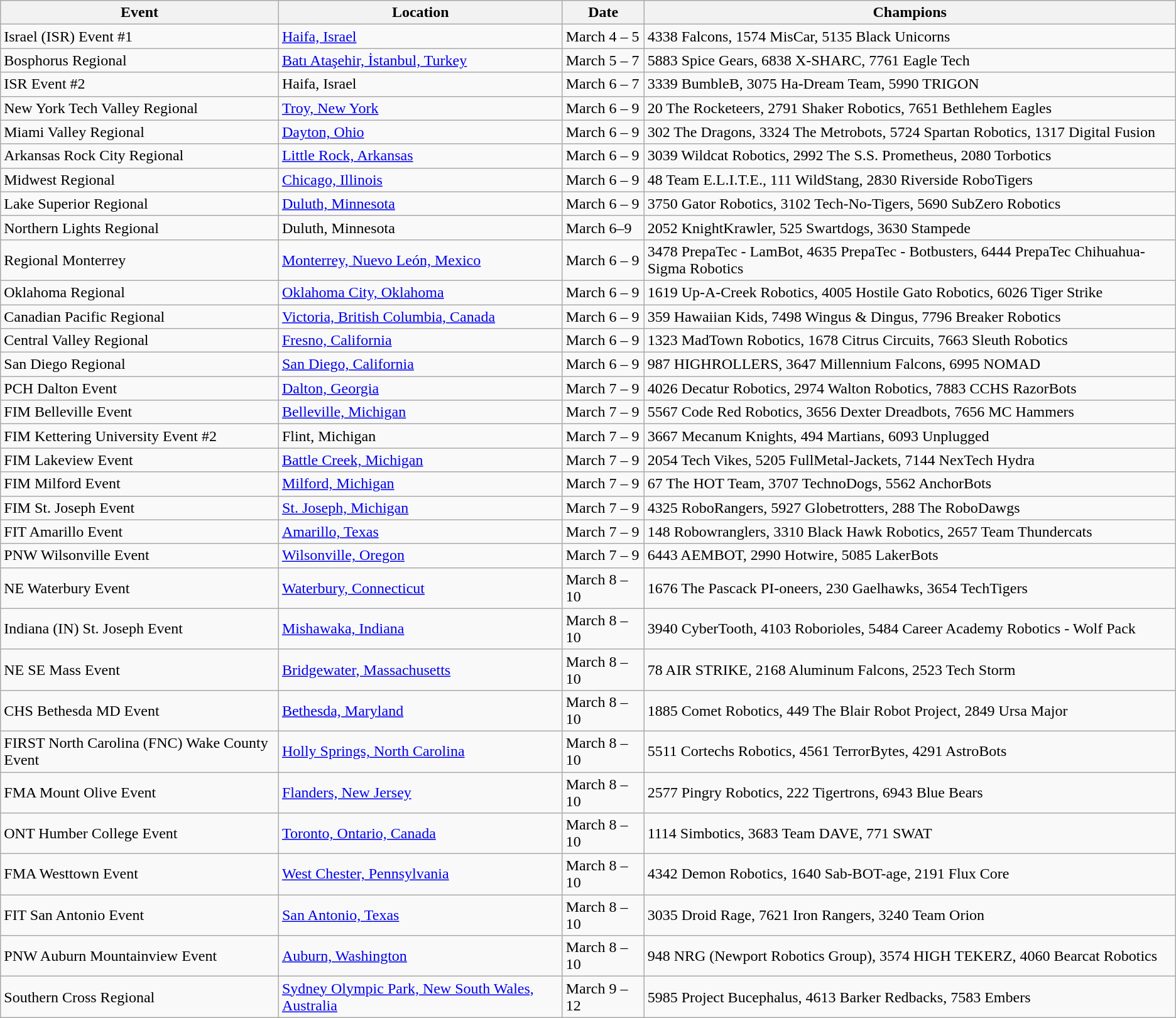<table class="wikitable">
<tr>
<th>Event</th>
<th>Location</th>
<th>Date</th>
<th>Champions</th>
</tr>
<tr>
<td>Israel (ISR) Event #1</td>
<td><a href='#'>Haifa, Israel</a></td>
<td>March 4 – 5</td>
<td>4338 Falcons, 1574 MisCar, 5135 Black Unicorns</td>
</tr>
<tr>
<td>Bosphorus Regional</td>
<td><a href='#'>Batı Ataşehir, İstanbul, Turkey</a></td>
<td>March 5 – 7</td>
<td>5883 Spice Gears, 6838 X-SHARC, 7761 Eagle Tech</td>
</tr>
<tr>
<td>ISR Event #2</td>
<td>Haifa, Israel</td>
<td>March 6 – 7</td>
<td>3339 BumbleB, 3075 Ha-Dream Team, 5990 TRIGON</td>
</tr>
<tr>
<td>New York Tech Valley Regional</td>
<td><a href='#'>Troy, New York</a></td>
<td>March 6 – 9</td>
<td>20 The Rocketeers, 2791 Shaker Robotics, 7651 Bethlehem Eagles</td>
</tr>
<tr>
<td>Miami Valley Regional</td>
<td><a href='#'>Dayton, Ohio</a></td>
<td>March 6 – 9</td>
<td>302 The Dragons, 3324 The Metrobots, 5724 Spartan Robotics, 1317 Digital Fusion</td>
</tr>
<tr>
<td>Arkansas Rock City Regional</td>
<td><a href='#'>Little Rock, Arkansas</a></td>
<td>March 6 – 9</td>
<td>3039 Wildcat Robotics, 2992 The S.S. Prometheus, 2080 Torbotics</td>
</tr>
<tr>
<td>Midwest Regional</td>
<td><a href='#'>Chicago, Illinois</a></td>
<td>March 6 – 9</td>
<td>48 Team E.L.I.T.E., 111 WildStang, 2830 Riverside RoboTigers</td>
</tr>
<tr>
<td>Lake Superior Regional</td>
<td><a href='#'>Duluth, Minnesota</a></td>
<td>March 6 – 9</td>
<td>3750 Gator Robotics, 3102 Tech-No-Tigers, 5690 SubZero Robotics</td>
</tr>
<tr>
<td>Northern Lights Regional</td>
<td>Duluth, Minnesota</td>
<td>March 6–9</td>
<td>2052 KnightKrawler, 525 Swartdogs, 3630 Stampede</td>
</tr>
<tr>
<td>Regional Monterrey</td>
<td><a href='#'>Monterrey, Nuevo León, Mexico</a></td>
<td>March 6 – 9</td>
<td>3478 PrepaTec - LamBot, 4635 PrepaTec - Botbusters, 6444 PrepaTec Chihuahua- Sigma Robotics</td>
</tr>
<tr>
<td>Oklahoma Regional</td>
<td><a href='#'>Oklahoma City, Oklahoma</a></td>
<td>March 6 – 9</td>
<td>1619 Up-A-Creek Robotics, 4005 Hostile Gato Robotics, 6026 Tiger Strike</td>
</tr>
<tr>
<td>Canadian Pacific Regional</td>
<td><a href='#'>Victoria, British Columbia, Canada</a></td>
<td>March 6 – 9</td>
<td>359 Hawaiian Kids, 7498 Wingus & Dingus, 7796 Breaker Robotics</td>
</tr>
<tr>
<td>Central Valley Regional</td>
<td><a href='#'>Fresno, California</a></td>
<td>March 6 – 9</td>
<td>1323 MadTown Robotics, 1678 Citrus Circuits, 7663 Sleuth Robotics</td>
</tr>
<tr>
<td>San Diego Regional</td>
<td><a href='#'>San Diego, California</a></td>
<td>March 6 – 9</td>
<td>987 HIGHROLLERS, 3647 Millennium Falcons, 6995 NOMAD</td>
</tr>
<tr>
<td>PCH Dalton Event</td>
<td><a href='#'>Dalton, Georgia</a></td>
<td>March 7 – 9</td>
<td>4026 Decatur Robotics, 2974 Walton Robotics, 7883 CCHS RazorBots</td>
</tr>
<tr>
<td>FIM Belleville Event</td>
<td><a href='#'>Belleville, Michigan</a></td>
<td>March 7 – 9</td>
<td>5567 Code Red Robotics, 3656 Dexter Dreadbots, 7656 MC Hammers</td>
</tr>
<tr>
<td>FIM Kettering University Event #2</td>
<td>Flint, Michigan</td>
<td>March 7 – 9</td>
<td>3667 Mecanum Knights, 494 Martians, 6093 Unplugged</td>
</tr>
<tr>
<td>FIM Lakeview Event</td>
<td><a href='#'>Battle Creek, Michigan</a></td>
<td>March 7 – 9</td>
<td>2054 Tech Vikes, 5205 FullMetal-Jackets, 7144 NexTech Hydra</td>
</tr>
<tr>
<td>FIM Milford Event</td>
<td><a href='#'>Milford, Michigan</a></td>
<td>March 7 – 9</td>
<td>67 The HOT Team, 3707 TechnoDogs, 5562 AnchorBots</td>
</tr>
<tr>
<td>FIM St. Joseph Event</td>
<td><a href='#'>St. Joseph, Michigan</a></td>
<td>March 7 – 9</td>
<td>4325 RoboRangers, 5927 Globetrotters, 288 The RoboDawgs</td>
</tr>
<tr>
<td>FIT Amarillo Event</td>
<td><a href='#'>Amarillo, Texas</a></td>
<td>March 7 – 9</td>
<td>148 Robowranglers, 3310 Black Hawk Robotics, 2657 Team Thundercats</td>
</tr>
<tr>
<td>PNW Wilsonville Event</td>
<td><a href='#'>Wilsonville, Oregon</a></td>
<td>March 7 – 9</td>
<td>6443 AEMBOT, 2990 Hotwire, 5085 LakerBots</td>
</tr>
<tr>
<td>NE Waterbury Event</td>
<td><a href='#'>Waterbury, Connecticut</a></td>
<td>March 8 – 10</td>
<td>1676 The Pascack PI-oneers, 230 Gaelhawks, 3654 TechTigers</td>
</tr>
<tr>
<td>Indiana (IN) St. Joseph Event</td>
<td><a href='#'>Mishawaka, Indiana</a></td>
<td>March 8 – 10</td>
<td>3940 CyberTooth, 4103 Roborioles, 5484 Career Academy Robotics - Wolf Pack</td>
</tr>
<tr>
<td>NE SE Mass Event</td>
<td><a href='#'>Bridgewater, Massachusetts</a></td>
<td>March 8 – 10</td>
<td>78 AIR STRIKE, 2168 Aluminum Falcons, 2523 Tech Storm</td>
</tr>
<tr>
<td>CHS Bethesda MD Event</td>
<td><a href='#'>Bethesda, Maryland</a></td>
<td>March 8 – 10</td>
<td>1885 Comet Robotics, 449 The Blair Robot Project, 2849 Ursa Major</td>
</tr>
<tr>
<td>FIRST North Carolina (FNC) Wake County Event</td>
<td><a href='#'>Holly Springs, North Carolina</a></td>
<td>March 8 – 10</td>
<td>5511 Cortechs Robotics, 4561 TerrorBytes, 4291 AstroBots</td>
</tr>
<tr>
<td>FMA Mount Olive Event</td>
<td><a href='#'>Flanders, New Jersey</a></td>
<td>March 8 – 10</td>
<td>2577 Pingry Robotics, 222 Tigertrons, 6943 Blue Bears</td>
</tr>
<tr>
<td>ONT Humber College Event</td>
<td><a href='#'>Toronto, Ontario, Canada</a></td>
<td>March 8 – 10</td>
<td>1114 Simbotics, 3683 Team DAVE, 771 SWAT</td>
</tr>
<tr>
<td>FMA Westtown Event</td>
<td><a href='#'>West Chester, Pennsylvania</a></td>
<td>March 8 – 10</td>
<td>4342 Demon Robotics, 1640 Sab-BOT-age, 2191 Flux Core</td>
</tr>
<tr>
<td>FIT San Antonio Event</td>
<td><a href='#'>San Antonio, Texas</a></td>
<td>March 8 – 10</td>
<td>3035 Droid Rage, 7621 Iron Rangers, 3240 Team Orion</td>
</tr>
<tr>
<td>PNW Auburn Mountainview Event</td>
<td><a href='#'>Auburn, Washington</a></td>
<td>March 8 – 10</td>
<td>948 NRG (Newport Robotics Group), 3574 HIGH TEKERZ, 4060 Bearcat Robotics</td>
</tr>
<tr>
<td>Southern Cross Regional</td>
<td><a href='#'>Sydney Olympic Park, New South Wales, Australia</a></td>
<td>March 9 – 12</td>
<td>5985 Project Bucephalus, 4613 Barker Redbacks, 7583 Embers</td>
</tr>
</table>
